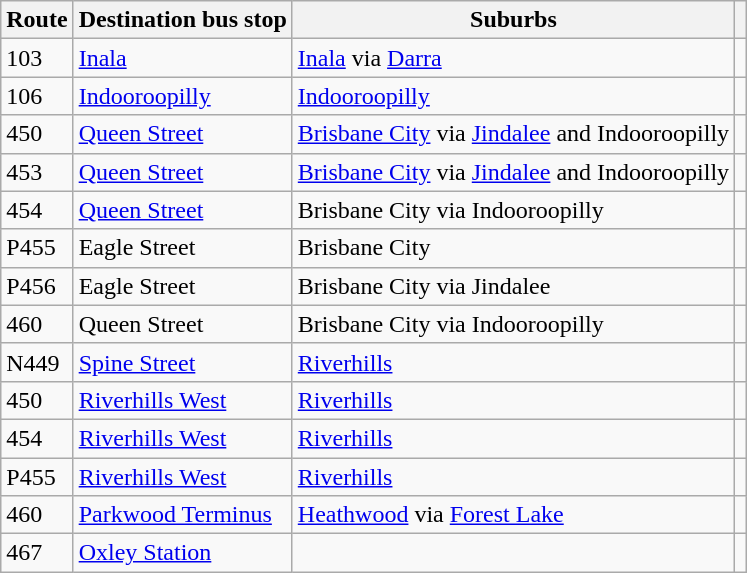<table class="wikitable">
<tr>
<th>Route</th>
<th>Destination bus stop</th>
<th>Suburbs</th>
<th></th>
</tr>
<tr>
<td>103</td>
<td><a href='#'>Inala</a></td>
<td><a href='#'>Inala</a> via <a href='#'>Darra</a></td>
<td></td>
</tr>
<tr>
<td>106</td>
<td><a href='#'>Indooroopilly</a></td>
<td><a href='#'>Indooroopilly</a></td>
<td></td>
</tr>
<tr>
<td>450</td>
<td><a href='#'>Queen Street</a></td>
<td><a href='#'>Brisbane City</a> via <a href='#'>Jindalee</a> and Indooroopilly</td>
<td></td>
</tr>
<tr>
<td>453</td>
<td><a href='#'>Queen Street</a></td>
<td><a href='#'>Brisbane City</a> via <a href='#'>Jindalee</a> and Indooroopilly</td>
<td></td>
</tr>
<tr>
<td>454</td>
<td><a href='#'>Queen Street</a></td>
<td>Brisbane City via Indooroopilly</td>
<td></td>
</tr>
<tr>
<td>P455</td>
<td>Eagle Street</td>
<td>Brisbane City</td>
<td></td>
</tr>
<tr>
<td>P456</td>
<td>Eagle Street</td>
<td>Brisbane City via Jindalee</td>
<td></td>
</tr>
<tr>
<td>460</td>
<td>Queen Street</td>
<td>Brisbane City via Indooroopilly</td>
<td></td>
</tr>
<tr>
<td>N449</td>
<td><a href='#'>Spine Street</a></td>
<td><a href='#'>Riverhills</a></td>
<td></td>
</tr>
<tr>
<td>450</td>
<td><a href='#'>Riverhills West</a></td>
<td><a href='#'>Riverhills</a></td>
<td></td>
</tr>
<tr>
<td>454</td>
<td><a href='#'>Riverhills West</a></td>
<td><a href='#'>Riverhills</a></td>
<td></td>
</tr>
<tr>
<td>P455</td>
<td><a href='#'>Riverhills West</a></td>
<td><a href='#'>Riverhills</a></td>
<td></td>
</tr>
<tr>
<td>460</td>
<td><a href='#'>Parkwood Terminus</a></td>
<td><a href='#'>Heathwood</a> via <a href='#'>Forest Lake</a></td>
<td></td>
</tr>
<tr>
<td>467</td>
<td><a href='#'>Oxley Station</a></td>
<td></td>
<td></td>
</tr>
</table>
